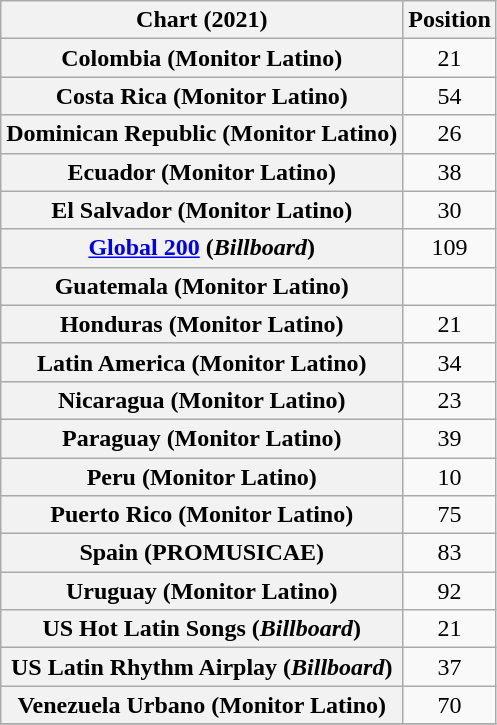<table class="wikitable sortable plainrowheaders" style="text-align:center">
<tr>
<th scope="col">Chart (2021)</th>
<th scope="col">Position</th>
</tr>
<tr>
<th scope="row">Colombia (Monitor Latino)</th>
<td>21</td>
</tr>
<tr>
<th scope="row">Costa Rica (Monitor Latino)</th>
<td>54</td>
</tr>
<tr>
<th scope="row">Dominican Republic (Monitor Latino)</th>
<td>26</td>
</tr>
<tr>
<th scope="row">Ecuador (Monitor Latino)</th>
<td>38</td>
</tr>
<tr>
<th scope="row">El Salvador (Monitor Latino)</th>
<td>30</td>
</tr>
<tr>
<th scope="row"><a href='#'>Global 200</a> (<em>Billboard</em>)</th>
<td>109</td>
</tr>
<tr>
<th scope="row">Guatemala (Monitor Latino)</th>
<td></td>
</tr>
<tr>
<th scope="row">Honduras (Monitor Latino)</th>
<td>21</td>
</tr>
<tr>
<th scope="row">Latin America (Monitor Latino)</th>
<td>34</td>
</tr>
<tr>
<th scope="row">Nicaragua (Monitor Latino)</th>
<td>23</td>
</tr>
<tr>
<th scope="row">Paraguay (Monitor Latino)</th>
<td>39</td>
</tr>
<tr>
<th scope="row">Peru (Monitor Latino)</th>
<td>10</td>
</tr>
<tr>
<th scope="row">Puerto Rico (Monitor Latino)</th>
<td>75</td>
</tr>
<tr>
<th scope="row">Spain (PROMUSICAE)</th>
<td>83</td>
</tr>
<tr>
<th scope="row">Uruguay (Monitor Latino)</th>
<td>92</td>
</tr>
<tr>
<th scope="row">US Hot Latin Songs (<em>Billboard</em>)</th>
<td>21</td>
</tr>
<tr>
<th scope="row">US Latin Rhythm Airplay (<em>Billboard</em>)</th>
<td>37</td>
</tr>
<tr>
<th scope="row">Venezuela Urbano (Monitor Latino)</th>
<td>70</td>
</tr>
<tr>
</tr>
</table>
